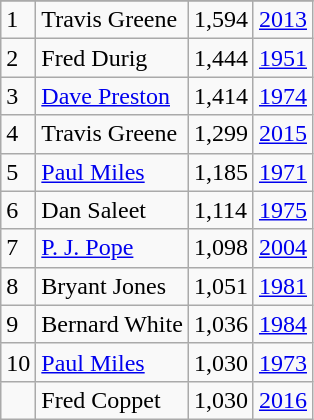<table class="wikitable">
<tr>
</tr>
<tr>
<td>1</td>
<td>Travis Greene</td>
<td>1,594</td>
<td><a href='#'>2013</a></td>
</tr>
<tr>
<td>2</td>
<td>Fred Durig</td>
<td>1,444</td>
<td><a href='#'>1951</a></td>
</tr>
<tr>
<td>3</td>
<td><a href='#'>Dave Preston</a></td>
<td>1,414</td>
<td><a href='#'>1974</a></td>
</tr>
<tr>
<td>4</td>
<td>Travis Greene</td>
<td>1,299</td>
<td><a href='#'>2015</a></td>
</tr>
<tr>
<td>5</td>
<td><a href='#'>Paul Miles</a></td>
<td>1,185</td>
<td><a href='#'>1971</a></td>
</tr>
<tr>
<td>6</td>
<td>Dan Saleet</td>
<td>1,114</td>
<td><a href='#'>1975</a></td>
</tr>
<tr>
<td>7</td>
<td><a href='#'>P. J. Pope</a></td>
<td>1,098</td>
<td><a href='#'>2004</a></td>
</tr>
<tr>
<td>8</td>
<td>Bryant Jones</td>
<td>1,051</td>
<td><a href='#'>1981</a></td>
</tr>
<tr>
<td>9</td>
<td>Bernard White</td>
<td>1,036</td>
<td><a href='#'>1984</a></td>
</tr>
<tr>
<td>10</td>
<td><a href='#'>Paul Miles</a></td>
<td>1,030</td>
<td><a href='#'>1973</a></td>
</tr>
<tr>
<td></td>
<td>Fred Coppet</td>
<td>1,030</td>
<td><a href='#'>2016</a></td>
</tr>
</table>
